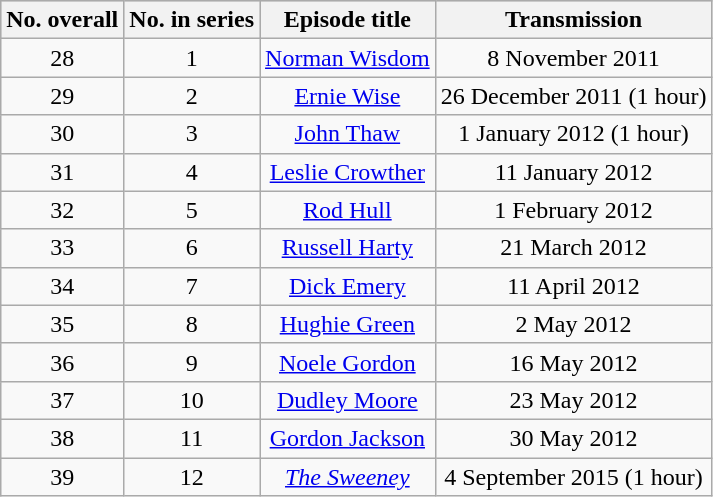<table class="wikitable" style="text-align: center;">
<tr bgcolor="#CCCCCC">
<th>No. overall</th>
<th>No. in series</th>
<th>Episode title</th>
<th>Transmission</th>
</tr>
<tr>
<td>28</td>
<td>1</td>
<td><a href='#'>Norman Wisdom</a></td>
<td>8 November 2011</td>
</tr>
<tr>
<td>29</td>
<td>2</td>
<td><a href='#'>Ernie Wise</a></td>
<td>26 December 2011 (1 hour)</td>
</tr>
<tr>
<td>30</td>
<td>3</td>
<td><a href='#'>John Thaw</a></td>
<td>1 January 2012 (1 hour)</td>
</tr>
<tr>
<td>31</td>
<td>4</td>
<td><a href='#'>Leslie Crowther</a></td>
<td>11 January 2012</td>
</tr>
<tr>
<td>32</td>
<td>5</td>
<td><a href='#'>Rod Hull</a></td>
<td>1 February 2012</td>
</tr>
<tr>
<td>33</td>
<td>6</td>
<td><a href='#'>Russell Harty</a></td>
<td>21 March 2012</td>
</tr>
<tr>
<td>34</td>
<td>7</td>
<td><a href='#'>Dick Emery</a></td>
<td>11 April 2012</td>
</tr>
<tr>
<td>35</td>
<td>8</td>
<td><a href='#'>Hughie Green</a></td>
<td>2 May 2012</td>
</tr>
<tr>
<td>36</td>
<td>9</td>
<td><a href='#'>Noele Gordon</a></td>
<td>16 May 2012</td>
</tr>
<tr>
<td>37</td>
<td>10</td>
<td><a href='#'>Dudley Moore</a></td>
<td>23 May 2012</td>
</tr>
<tr>
<td>38</td>
<td>11</td>
<td><a href='#'>Gordon Jackson</a></td>
<td>30 May 2012</td>
</tr>
<tr>
<td>39</td>
<td>12</td>
<td><em><a href='#'>The Sweeney</a></em></td>
<td>4 September 2015 (1 hour)</td>
</tr>
</table>
